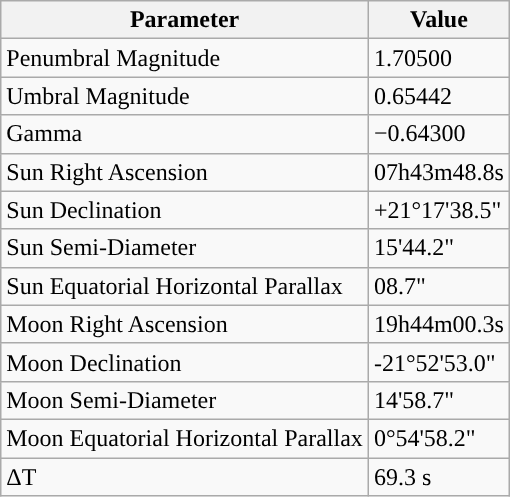<table class="wikitable">
<tr>
<th>Parameter</th>
<th>Value</th>
</tr>
<tr>
<td>Penumbral Magnitude</td>
<td>1.70500</td>
</tr>
<tr>
<td>Umbral Magnitude</td>
<td>0.65442</td>
</tr>
<tr>
<td>Gamma</td>
<td>−0.64300</td>
</tr>
<tr>
<td>Sun Right Ascension</td>
<td>07h43m48.8s</td>
</tr>
<tr>
<td>Sun Declination</td>
<td>+21°17'38.5"</td>
</tr>
<tr>
<td>Sun Semi-Diameter</td>
<td>15'44.2"</td>
</tr>
<tr>
<td>Sun Equatorial Horizontal Parallax</td>
<td>08.7"</td>
</tr>
<tr>
<td>Moon Right Ascension</td>
<td>19h44m00.3s</td>
</tr>
<tr>
<td>Moon Declination</td>
<td>-21°52'53.0"</td>
</tr>
<tr>
<td>Moon Semi-Diameter</td>
<td>14'58.7"</td>
</tr>
<tr>
<td>Moon Equatorial Horizontal Parallax</td>
<td>0°54'58.2"</td>
</tr>
<tr>
<td>ΔT</td>
<td>69.3 s</td>
</tr>
</table>
